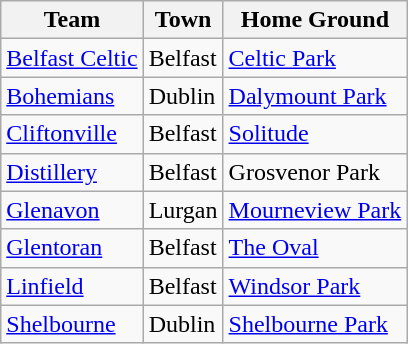<table class="wikitable sortable">
<tr>
<th>Team</th>
<th>Town</th>
<th>Home Ground</th>
</tr>
<tr>
<td><a href='#'>Belfast Celtic</a></td>
<td>Belfast</td>
<td><a href='#'>Celtic Park</a></td>
</tr>
<tr>
<td><a href='#'>Bohemians</a></td>
<td>Dublin</td>
<td><a href='#'>Dalymount Park</a></td>
</tr>
<tr>
<td><a href='#'>Cliftonville</a></td>
<td>Belfast</td>
<td><a href='#'>Solitude</a></td>
</tr>
<tr>
<td><a href='#'>Distillery</a></td>
<td>Belfast</td>
<td>Grosvenor Park</td>
</tr>
<tr>
<td><a href='#'>Glenavon</a></td>
<td>Lurgan</td>
<td><a href='#'>Mourneview Park</a></td>
</tr>
<tr>
<td><a href='#'>Glentoran</a></td>
<td>Belfast</td>
<td><a href='#'>The Oval</a></td>
</tr>
<tr>
<td><a href='#'>Linfield</a></td>
<td>Belfast</td>
<td><a href='#'>Windsor Park</a></td>
</tr>
<tr>
<td><a href='#'>Shelbourne</a></td>
<td>Dublin</td>
<td><a href='#'>Shelbourne Park</a></td>
</tr>
</table>
